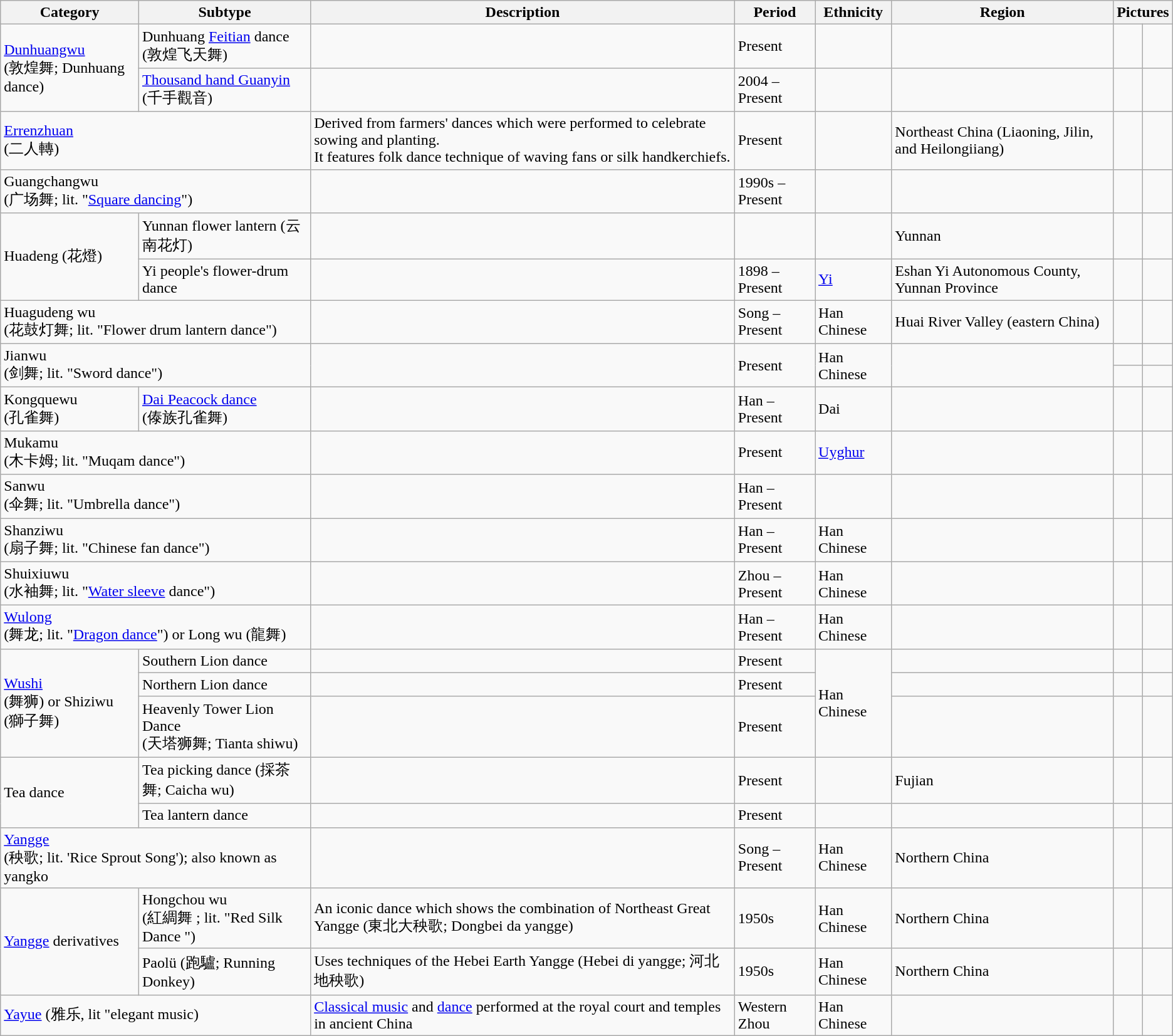<table class="wikitable sortable">
<tr>
<th>Category</th>
<th>Subtype</th>
<th>Description</th>
<th>Period</th>
<th>Ethnicity</th>
<th>Region</th>
<th colspan="2">Pictures</th>
</tr>
<tr>
<td rowspan="2"><a href='#'>Dunhuangwu</a><br>(敦煌舞; Dunhuang dance)</td>
<td>Dunhuang <a href='#'>Feitian</a> dance<br>(敦煌飞天舞)</td>
<td></td>
<td>Present</td>
<td></td>
<td></td>
<td></td>
<td></td>
</tr>
<tr>
<td><a href='#'>Thousand hand Guanyin</a> (千手觀音)</td>
<td></td>
<td>2004 – Present</td>
<td></td>
<td></td>
<td></td>
<td></td>
</tr>
<tr>
<td colspan="2"><a href='#'>Errenzhuan</a><br>(二人轉)</td>
<td>Derived from farmers' dances which were performed to celebrate sowing and planting.<br>It features folk dance technique of waving fans or silk handkerchiefs.</td>
<td>Present</td>
<td></td>
<td>Northeast China (Liaoning, Jilin, and Heilongiiang)</td>
<td></td>
<td></td>
</tr>
<tr>
<td colspan="2">Guangchangwu<br>(广场舞; lit. "<a href='#'>Square dancing</a>")</td>
<td></td>
<td>1990s  –Present</td>
<td></td>
<td></td>
<td></td>
<td></td>
</tr>
<tr>
<td rowspan="2">Huadeng (花燈)</td>
<td>Yunnan flower lantern (云南花灯)</td>
<td></td>
<td></td>
<td></td>
<td>Yunnan</td>
<td></td>
<td></td>
</tr>
<tr>
<td>Yi people's flower-drum dance</td>
<td></td>
<td>1898 –Present</td>
<td><a href='#'>Yi</a></td>
<td>Eshan Yi Autonomous County, Yunnan Province</td>
<td></td>
<td></td>
</tr>
<tr>
<td colspan="2">Huagudeng wu<br>(花鼓灯舞; lit. "Flower drum lantern dance")</td>
<td></td>
<td>Song  –Present</td>
<td>Han Chinese</td>
<td>Huai River Valley (eastern China)</td>
<td></td>
<td></td>
</tr>
<tr>
<td colspan="2" rowspan="2">Jianwu<br>(剑舞; lit. "Sword dance")</td>
<td rowspan="2"></td>
<td rowspan="2">Present</td>
<td rowspan="2">Han Chinese</td>
<td rowspan="2"></td>
<td></td>
<td></td>
</tr>
<tr>
<td></td>
<td></td>
</tr>
<tr>
<td>Kongquewu<br>(孔雀舞)</td>
<td><a href='#'>Dai Peacock dance</a><br>(傣族孔雀舞)</td>
<td></td>
<td>Han –Present</td>
<td>Dai</td>
<td></td>
<td></td>
<td></td>
</tr>
<tr>
<td colspan="2">Mukamu<br>(木卡姆; lit. "Muqam dance")</td>
<td></td>
<td>Present</td>
<td><a href='#'>Uyghur</a></td>
<td></td>
<td></td>
<td></td>
</tr>
<tr>
<td colspan="2">Sanwu<br>(伞舞; lit. "Umbrella dance")</td>
<td></td>
<td>Han –Present</td>
<td></td>
<td></td>
<td></td>
<td></td>
</tr>
<tr>
<td colspan="2">Shanziwu<br>(扇子舞; lit. "Chinese fan dance")</td>
<td></td>
<td>Han –Present</td>
<td>Han Chinese</td>
<td></td>
<td></td>
<td></td>
</tr>
<tr>
<td colspan="2">Shuixiuwu<br>(水袖舞; lit. "<a href='#'>Water sleeve</a> dance")</td>
<td></td>
<td>Zhou –Present</td>
<td>Han Chinese</td>
<td></td>
<td></td>
<td></td>
</tr>
<tr>
<td colspan="2"><a href='#'>Wulong</a><br>(舞龙; lit. "<a href='#'>Dragon dance</a>") or Long wu (龍舞)</td>
<td></td>
<td>Han –Present</td>
<td>Han Chinese</td>
<td></td>
<td></td>
<td></td>
</tr>
<tr>
<td rowspan="3"><a href='#'>Wushi</a><br>(舞狮) or Shiziwu (獅子舞) </td>
<td>Southern Lion dance</td>
<td></td>
<td>Present</td>
<td rowspan="3">Han Chinese</td>
<td></td>
<td></td>
<td></td>
</tr>
<tr>
<td>Northern Lion dance</td>
<td></td>
<td>Present</td>
<td></td>
<td></td>
<td></td>
</tr>
<tr>
<td>Heavenly Tower Lion Dance<br>(天塔狮舞; Tianta shiwu)</td>
<td></td>
<td>Present</td>
<td></td>
<td></td>
<td></td>
</tr>
<tr>
<td rowspan="2">Tea dance</td>
<td>Tea picking dance (採茶舞; Caicha wu)</td>
<td></td>
<td>Present</td>
<td></td>
<td>Fujian</td>
<td></td>
<td></td>
</tr>
<tr>
<td>Tea lantern dance</td>
<td></td>
<td>Present</td>
<td></td>
<td></td>
<td></td>
<td></td>
</tr>
<tr>
<td colspan="2"><a href='#'>Yangge</a><br>(秧歌; lit. 'Rice Sprout Song'); also known as yangko</td>
<td></td>
<td>Song –Present</td>
<td>Han Chinese</td>
<td>Northern China</td>
<td></td>
<td></td>
</tr>
<tr>
<td rowspan="2"><a href='#'>Yangge</a> derivatives</td>
<td>Hongchou wu<br>(紅綢舞 ; lit. "Red Silk Dance ")</td>
<td>An iconic dance which shows the combination of Northeast Great Yangge (東北大秧歌; Dongbei da yangge)</td>
<td>1950s</td>
<td>Han Chinese</td>
<td>Northern China</td>
<td></td>
<td></td>
</tr>
<tr>
<td>Paolü (跑驢; Running Donkey)</td>
<td>Uses techniques of the Hebei Earth Yangge (Hebei di yangge; 河北地秧歌)</td>
<td>1950s</td>
<td>Han Chinese</td>
<td>Northern China</td>
<td></td>
<td></td>
</tr>
<tr>
<td colspan="2"><a href='#'>Yayue</a> (雅乐, lit "elegant music)</td>
<td><a href='#'>Classical music</a> and <a href='#'>dance</a> performed at the royal court and temples in ancient China</td>
<td>Western Zhou</td>
<td>Han Chinese</td>
<td></td>
<td></td>
<td></td>
</tr>
</table>
